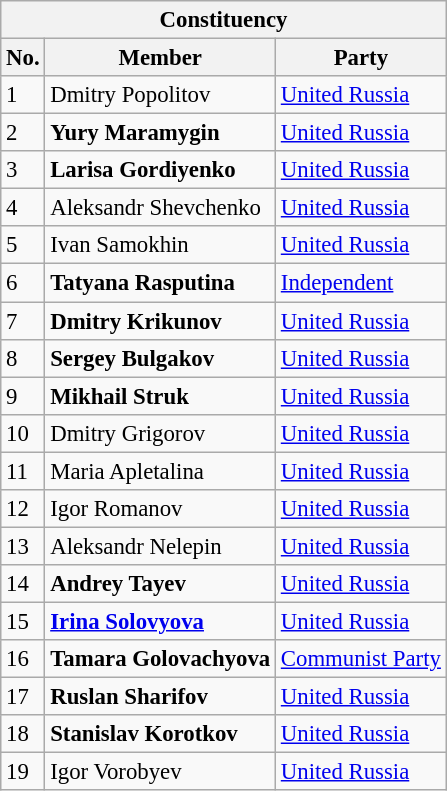<table class="wikitable sortable mw-collapsible mw-collapsed" style="font-size: 95%;">
<tr>
<th colspan=3>Constituency</th>
</tr>
<tr>
<th>No.</th>
<th>Member</th>
<th>Party</th>
</tr>
<tr>
<td>1</td>
<td>Dmitry Popolitov</td>
<td><a href='#'>United Russia</a></td>
</tr>
<tr>
<td>2</td>
<td><strong>Yury Maramygin</strong></td>
<td><a href='#'>United Russia</a></td>
</tr>
<tr>
<td>3</td>
<td><strong>Larisa Gordiyenko</strong></td>
<td><a href='#'>United Russia</a></td>
</tr>
<tr>
<td>4</td>
<td>Aleksandr Shevchenko</td>
<td><a href='#'>United Russia</a></td>
</tr>
<tr>
<td>5</td>
<td>Ivan Samokhin</td>
<td><a href='#'>United Russia</a></td>
</tr>
<tr>
<td>6</td>
<td><strong>Tatyana Rasputina</strong></td>
<td><a href='#'>Independent</a></td>
</tr>
<tr>
<td>7</td>
<td><strong>Dmitry Krikunov</strong></td>
<td><a href='#'>United Russia</a></td>
</tr>
<tr>
<td>8</td>
<td><strong>Sergey Bulgakov</strong></td>
<td><a href='#'>United Russia</a></td>
</tr>
<tr>
<td>9</td>
<td><strong>Mikhail Struk</strong></td>
<td><a href='#'>United Russia</a></td>
</tr>
<tr>
<td>10</td>
<td>Dmitry Grigorov</td>
<td><a href='#'>United Russia</a></td>
</tr>
<tr>
<td>11</td>
<td>Maria Apletalina</td>
<td><a href='#'>United Russia</a></td>
</tr>
<tr>
<td>12</td>
<td>Igor Romanov</td>
<td><a href='#'>United Russia</a></td>
</tr>
<tr>
<td>13</td>
<td>Aleksandr Nelepin</td>
<td><a href='#'>United Russia</a></td>
</tr>
<tr>
<td>14</td>
<td><strong>Andrey Tayev</strong></td>
<td><a href='#'>United Russia</a></td>
</tr>
<tr>
<td>15</td>
<td><strong><a href='#'>Irina Solovyova</a></strong></td>
<td><a href='#'>United Russia</a></td>
</tr>
<tr>
<td>16</td>
<td><strong>Tamara Golovachyova</strong></td>
<td><a href='#'>Communist Party</a></td>
</tr>
<tr>
<td>17</td>
<td><strong>Ruslan Sharifov</strong></td>
<td><a href='#'>United Russia</a></td>
</tr>
<tr>
<td>18</td>
<td><strong>Stanislav Korotkov</strong></td>
<td><a href='#'>United Russia</a></td>
</tr>
<tr>
<td>19</td>
<td>Igor Vorobyev</td>
<td><a href='#'>United Russia</a></td>
</tr>
</table>
